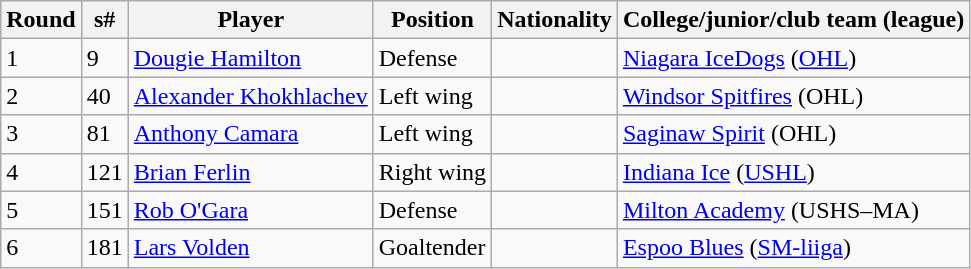<table class="wikitable">
<tr>
<th>Round</th>
<th>s#</th>
<th>Player</th>
<th>Position</th>
<th>Nationality</th>
<th>College/junior/club team (league)</th>
</tr>
<tr>
<td>1</td>
<td>9</td>
<td><a href='#'>Dougie Hamilton</a></td>
<td>Defense</td>
<td></td>
<td><a href='#'>Niagara IceDogs</a> (<a href='#'>OHL</a>)</td>
</tr>
<tr>
<td>2</td>
<td>40</td>
<td><a href='#'>Alexander Khokhlachev</a></td>
<td>Left wing</td>
<td></td>
<td><a href='#'>Windsor Spitfires</a> (OHL)</td>
</tr>
<tr>
<td>3</td>
<td>81</td>
<td><a href='#'>Anthony Camara</a></td>
<td>Left wing</td>
<td></td>
<td><a href='#'>Saginaw Spirit</a> (OHL)</td>
</tr>
<tr>
<td>4</td>
<td>121</td>
<td><a href='#'>Brian Ferlin</a></td>
<td>Right wing</td>
<td></td>
<td><a href='#'>Indiana Ice</a> (<a href='#'>USHL</a>)</td>
</tr>
<tr>
<td>5</td>
<td>151</td>
<td><a href='#'>Rob O'Gara</a></td>
<td>Defense</td>
<td></td>
<td><a href='#'>Milton Academy</a> (USHS–MA)</td>
</tr>
<tr>
<td>6</td>
<td>181</td>
<td><a href='#'>Lars Volden</a></td>
<td>Goaltender</td>
<td></td>
<td><a href='#'>Espoo Blues</a> (<a href='#'>SM-liiga</a>)</td>
</tr>
</table>
